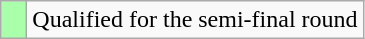<table class="wikitable">
<tr>
<td width=10px bgcolor="#aaffaa"></td>
<td>Qualified for the semi-final round</td>
</tr>
</table>
